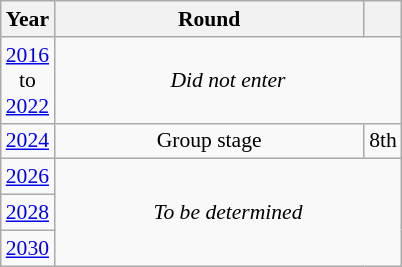<table class="wikitable" style="text-align: center; font-size:90%">
<tr>
<th>Year</th>
<th style="width:200px">Round</th>
<th></th>
</tr>
<tr>
<td><a href='#'>2016</a><br>to<br><a href='#'>2022</a></td>
<td colspan="2"><em>Did not enter</em></td>
</tr>
<tr>
<td><a href='#'>2024</a></td>
<td>Group stage</td>
<td>8th</td>
</tr>
<tr>
<td><a href='#'>2026</a></td>
<td colspan="2" rowspan="3"><em>To be determined</em></td>
</tr>
<tr>
<td><a href='#'>2028</a></td>
</tr>
<tr>
<td><a href='#'>2030</a></td>
</tr>
</table>
